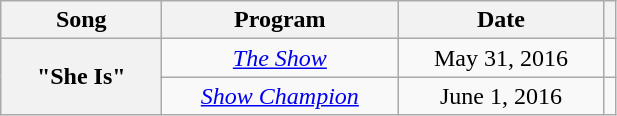<table class="wikitable plainrowheaders" style="text-align:center">
<tr>
<th scope="col" style="width:100px;">Song</th>
<th scope="col" style="width:150px;">Program</th>
<th scope="col" style="width:130px;">Date</th>
<th scope="col"></th>
</tr>
<tr>
<th scope="row" rowspan="2">"She Is"</th>
<td><em><a href='#'>The Show</a></em></td>
<td>May 31, 2016</td>
<td></td>
</tr>
<tr>
<td><em><a href='#'>Show Champion</a></em></td>
<td>June 1, 2016</td>
<td></td>
</tr>
</table>
